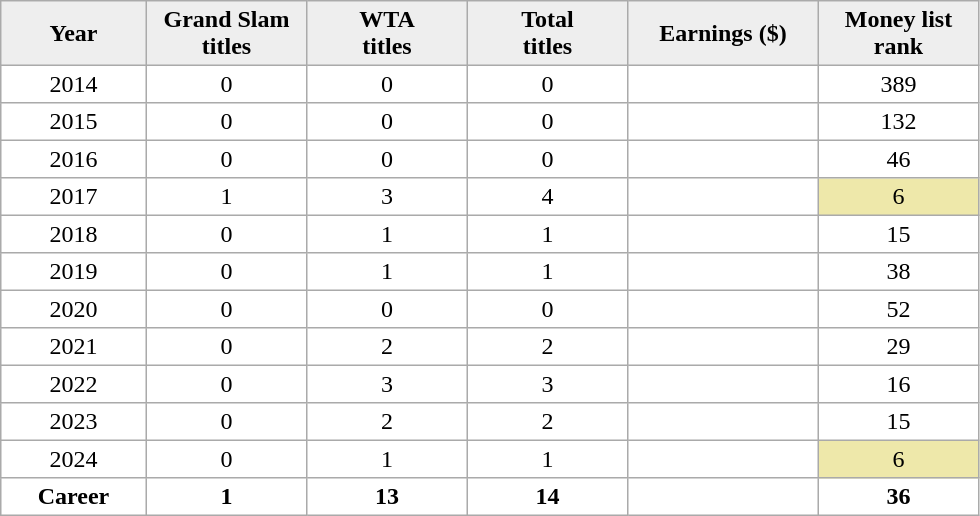<table cellpadding=3 cellspacing=0 border=1 style=border:#aaa;solid:1px;border-collapse:collapse;text-align:center;>
<tr style=background:#eee;font-weight:bold>
<td width="90">Year</td>
<td width="100">Grand Slam <br>titles</td>
<td width="100">WTA <br>titles</td>
<td width="100">Total <br>titles</td>
<td width="120">Earnings ($)</td>
<td width="100">Money list rank</td>
</tr>
<tr>
<td>2014</td>
<td>0</td>
<td>0</td>
<td>0</td>
<td align="right"></td>
<td>389</td>
</tr>
<tr>
<td>2015</td>
<td>0</td>
<td>0</td>
<td>0</td>
<td align="right"></td>
<td>132</td>
</tr>
<tr>
<td>2016</td>
<td>0</td>
<td>0</td>
<td>0</td>
<td align="right"></td>
<td>46</td>
</tr>
<tr>
<td>2017</td>
<td>1</td>
<td>3</td>
<td>4</td>
<td align="right"></td>
<td bgcolor="eee8aa">6</td>
</tr>
<tr>
<td>2018</td>
<td>0</td>
<td>1</td>
<td>1</td>
<td align="right"></td>
<td>15</td>
</tr>
<tr>
<td>2019</td>
<td>0</td>
<td>1</td>
<td>1</td>
<td align="right"></td>
<td>38</td>
</tr>
<tr>
<td>2020</td>
<td>0</td>
<td>0</td>
<td>0</td>
<td align="right"></td>
<td>52</td>
</tr>
<tr>
<td>2021</td>
<td>0</td>
<td>2</td>
<td>2</td>
<td align="right"></td>
<td>29</td>
</tr>
<tr>
<td>2022</td>
<td>0</td>
<td>3</td>
<td>3</td>
<td align=right></td>
<td>16</td>
</tr>
<tr>
<td>2023</td>
<td>0</td>
<td>2</td>
<td>2</td>
<td align=right></td>
<td>15</td>
</tr>
<tr>
<td>2024</td>
<td>0</td>
<td>1</td>
<td>1</td>
<td align=right></td>
<td bgcolor="eee8aa">6</td>
</tr>
<tr style="font-weight:bold;">
<td>Career</td>
<td>1</td>
<td>13</td>
<td>14</td>
<td align="right"></td>
<td>36</td>
</tr>
</table>
